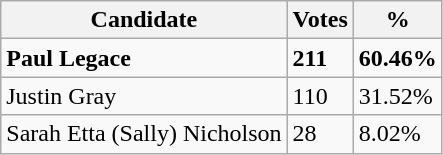<table class="wikitable">
<tr>
<th>Candidate</th>
<th>Votes</th>
<th>%</th>
</tr>
<tr>
<td><strong>Paul Legace</strong></td>
<td><strong>211</strong></td>
<td><strong>60.46%</strong></td>
</tr>
<tr>
<td>Justin Gray</td>
<td>110</td>
<td>31.52%</td>
</tr>
<tr>
<td>Sarah Etta (Sally) Nicholson</td>
<td>28</td>
<td>8.02%</td>
</tr>
</table>
